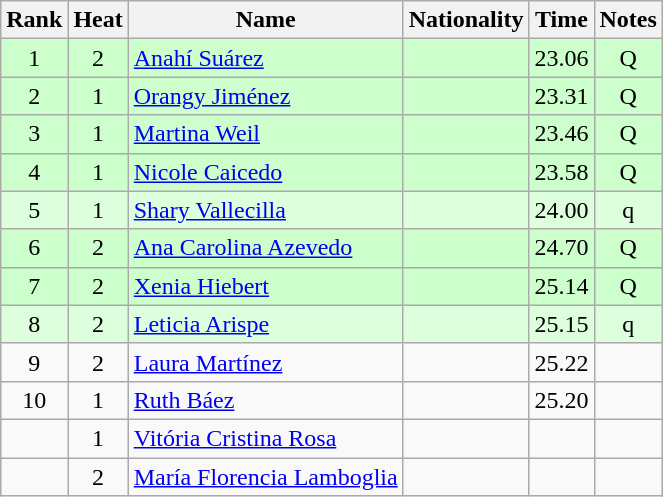<table class="wikitable sortable" style="text-align:center">
<tr>
<th>Rank</th>
<th>Heat</th>
<th>Name</th>
<th>Nationality</th>
<th>Time</th>
<th>Notes</th>
</tr>
<tr bgcolor=ccffcc>
<td>1</td>
<td>2</td>
<td align=left><a href='#'>Anahí Suárez</a></td>
<td align=left></td>
<td>23.06</td>
<td>Q</td>
</tr>
<tr bgcolor=ccffcc>
<td>2</td>
<td>1</td>
<td align=left><a href='#'>Orangy Jiménez</a></td>
<td align=left></td>
<td>23.31</td>
<td>Q</td>
</tr>
<tr bgcolor=ccffcc>
<td>3</td>
<td>1</td>
<td align=left><a href='#'>Martina Weil</a></td>
<td align=left></td>
<td>23.46</td>
<td>Q</td>
</tr>
<tr bgcolor=ccffcc>
<td>4</td>
<td>1</td>
<td align=left><a href='#'>Nicole Caicedo</a></td>
<td align=left></td>
<td>23.58</td>
<td>Q</td>
</tr>
<tr bgcolor=ddffdd>
<td>5</td>
<td>1</td>
<td align=left><a href='#'>Shary Vallecilla</a></td>
<td align=left></td>
<td>24.00</td>
<td>q</td>
</tr>
<tr bgcolor=ccffcc>
<td>6</td>
<td>2</td>
<td align=left><a href='#'>Ana Carolina Azevedo</a></td>
<td align=left></td>
<td>24.70</td>
<td>Q</td>
</tr>
<tr bgcolor=ccffcc>
<td>7</td>
<td>2</td>
<td align=left><a href='#'>Xenia Hiebert</a></td>
<td align=left></td>
<td>25.14</td>
<td>Q</td>
</tr>
<tr bgcolor=ddffdd>
<td>8</td>
<td>2</td>
<td align=left><a href='#'>Leticia Arispe</a></td>
<td align=left></td>
<td>25.15</td>
<td>q</td>
</tr>
<tr>
<td>9</td>
<td>2</td>
<td align=left><a href='#'>Laura Martínez</a></td>
<td align=left></td>
<td>25.22</td>
<td></td>
</tr>
<tr>
<td>10</td>
<td>1</td>
<td align=left><a href='#'>Ruth Báez</a></td>
<td align=left></td>
<td>25.20</td>
<td></td>
</tr>
<tr>
<td></td>
<td>1</td>
<td align=left><a href='#'>Vitória Cristina Rosa</a></td>
<td align=left></td>
<td></td>
<td></td>
</tr>
<tr>
<td></td>
<td>2</td>
<td align=left><a href='#'>María Florencia Lamboglia</a></td>
<td align=left></td>
<td></td>
<td></td>
</tr>
</table>
